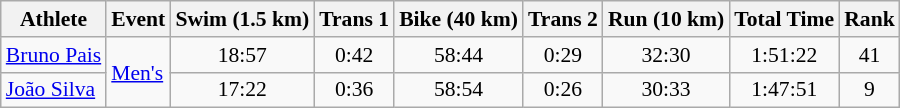<table class="wikitable" style="font-size:90%">
<tr>
<th>Athlete</th>
<th>Event</th>
<th>Swim (1.5 km)</th>
<th>Trans 1</th>
<th>Bike (40 km)</th>
<th>Trans 2</th>
<th>Run (10 km)</th>
<th>Total Time</th>
<th>Rank</th>
</tr>
<tr align=center>
<td align=left><a href='#'>Bruno Pais</a></td>
<td align=left rowspan=2><a href='#'>Men's</a></td>
<td>18:57</td>
<td>0:42</td>
<td>58:44</td>
<td>0:29</td>
<td>32:30</td>
<td>1:51:22</td>
<td>41</td>
</tr>
<tr align=center>
<td align=left><a href='#'>João Silva</a></td>
<td>17:22</td>
<td>0:36</td>
<td>58:54</td>
<td>0:26</td>
<td>30:33</td>
<td>1:47:51</td>
<td>9</td>
</tr>
</table>
